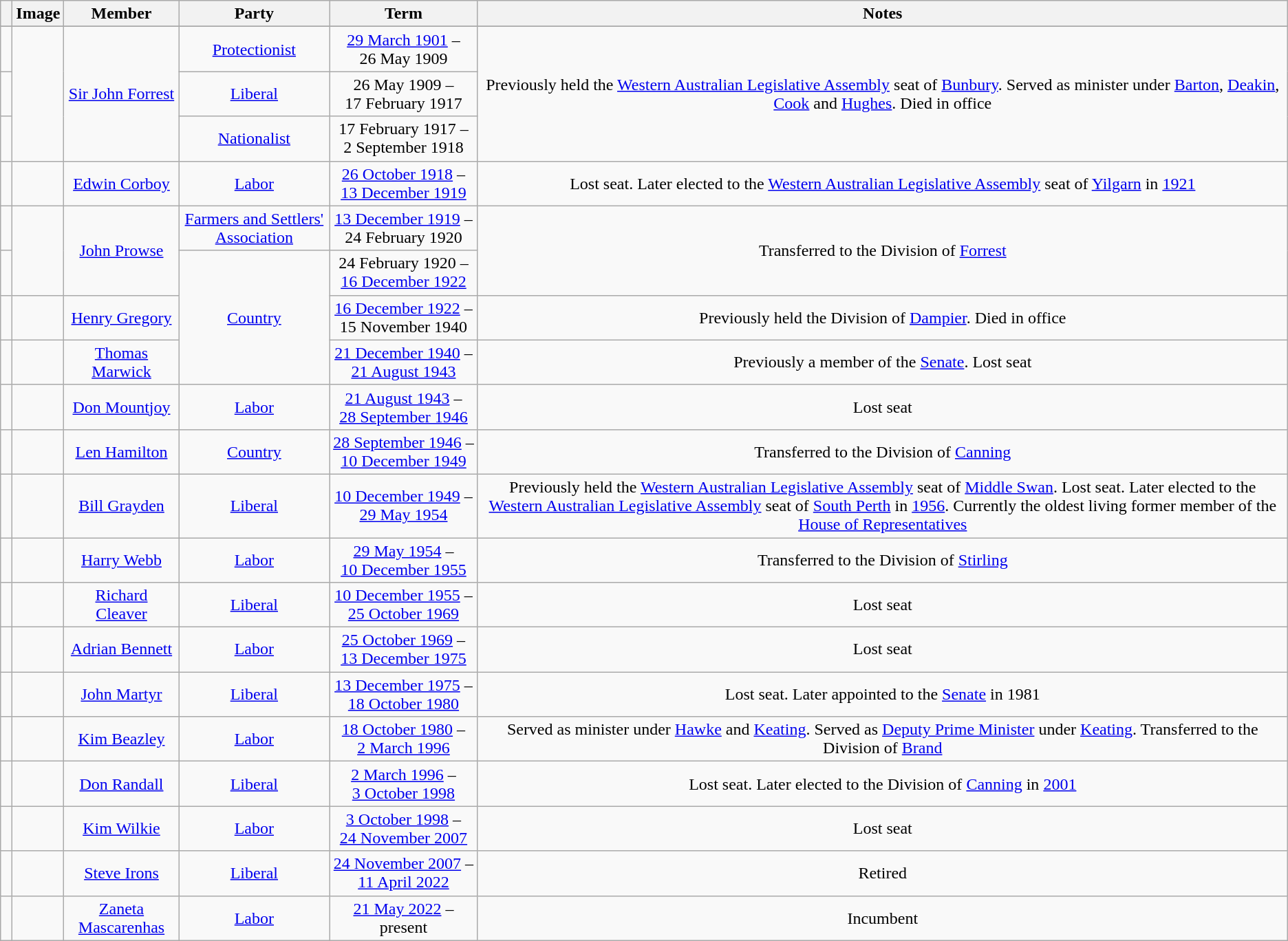<table class=wikitable style="text-align:center">
<tr>
<th></th>
<th>Image</th>
<th>Member</th>
<th>Party</th>
<th>Term</th>
<th>Notes</th>
</tr>
<tr>
</tr>
<tr>
<td> </td>
<td rowspan=3></td>
<td rowspan=3><a href='#'>Sir John Forrest</a><br></td>
<td><a href='#'>Protectionist</a></td>
<td nowrap><a href='#'>29 March 1901</a> –<br>26 May 1909</td>
<td rowspan=3>Previously held the <a href='#'>Western Australian Legislative Assembly</a> seat of <a href='#'>Bunbury</a>. Served as minister under <a href='#'>Barton</a>, <a href='#'>Deakin</a>, <a href='#'>Cook</a> and <a href='#'>Hughes</a>. Died in office</td>
</tr>
<tr>
<td> </td>
<td nowrap><a href='#'>Liberal</a></td>
<td nowrap>26 May 1909 –<br>17 February 1917</td>
</tr>
<tr>
<td> </td>
<td nowrap><a href='#'>Nationalist</a></td>
<td nowrap>17 February 1917 –<br>2 September 1918</td>
</tr>
<tr>
<td> </td>
<td></td>
<td><a href='#'>Edwin Corboy</a><br></td>
<td><a href='#'>Labor</a></td>
<td nowrap><a href='#'>26 October 1918</a> –<br><a href='#'>13 December 1919</a></td>
<td>Lost seat. Later elected to the <a href='#'>Western Australian Legislative Assembly</a> seat of <a href='#'>Yilgarn</a> in <a href='#'>1921</a></td>
</tr>
<tr>
<td> </td>
<td rowspan=2></td>
<td rowspan=2><a href='#'>John Prowse</a><br></td>
<td><a href='#'>Farmers and Settlers' Association</a></td>
<td nowrap><a href='#'>13 December 1919</a> –<br>24 February 1920</td>
<td rowspan=2>Transferred to the Division of <a href='#'>Forrest</a></td>
</tr>
<tr>
<td> </td>
<td rowspan="3"><a href='#'>Country</a></td>
<td nowrap>24 February 1920 –<br><a href='#'>16 December 1922</a></td>
</tr>
<tr>
<td> </td>
<td></td>
<td><a href='#'>Henry Gregory</a><br></td>
<td nowrap><a href='#'>16 December 1922</a> –<br>15 November 1940</td>
<td>Previously held the Division of <a href='#'>Dampier</a>. Died in office</td>
</tr>
<tr>
<td> </td>
<td></td>
<td><a href='#'>Thomas Marwick</a><br></td>
<td nowrap><a href='#'>21 December 1940</a> –<br><a href='#'>21 August 1943</a></td>
<td>Previously a member of the <a href='#'>Senate</a>. Lost seat</td>
</tr>
<tr>
<td> </td>
<td></td>
<td><a href='#'>Don Mountjoy</a><br></td>
<td><a href='#'>Labor</a></td>
<td nowrap><a href='#'>21 August 1943</a> –<br><a href='#'>28 September 1946</a></td>
<td>Lost seat</td>
</tr>
<tr>
<td> </td>
<td></td>
<td><a href='#'>Len Hamilton</a><br></td>
<td><a href='#'>Country</a></td>
<td nowrap><a href='#'>28 September 1946</a> –<br><a href='#'>10 December 1949</a></td>
<td>Transferred to the Division of <a href='#'>Canning</a></td>
</tr>
<tr>
<td> </td>
<td></td>
<td><a href='#'>Bill Grayden</a><br></td>
<td><a href='#'>Liberal</a></td>
<td nowrap><a href='#'>10 December 1949</a> –<br><a href='#'>29 May 1954</a></td>
<td>Previously held the <a href='#'>Western Australian Legislative Assembly</a> seat of <a href='#'>Middle Swan</a>. Lost seat. Later elected to the <a href='#'>Western Australian Legislative Assembly</a> seat of <a href='#'>South Perth</a> in <a href='#'>1956</a>. Currently the oldest living former member of the <a href='#'>House of Representatives</a></td>
</tr>
<tr>
<td> </td>
<td></td>
<td><a href='#'>Harry Webb</a><br></td>
<td><a href='#'>Labor</a></td>
<td nowrap><a href='#'>29 May 1954</a> –<br><a href='#'>10 December 1955</a></td>
<td>Transferred to the Division of <a href='#'>Stirling</a></td>
</tr>
<tr>
<td> </td>
<td></td>
<td><a href='#'>Richard Cleaver</a><br></td>
<td><a href='#'>Liberal</a></td>
<td nowrap><a href='#'>10 December 1955</a> –<br><a href='#'>25 October 1969</a></td>
<td>Lost seat</td>
</tr>
<tr>
<td> </td>
<td></td>
<td><a href='#'>Adrian Bennett</a><br></td>
<td><a href='#'>Labor</a></td>
<td nowrap><a href='#'>25 October 1969</a> –<br><a href='#'>13 December 1975</a></td>
<td>Lost seat</td>
</tr>
<tr>
<td> </td>
<td></td>
<td><a href='#'>John Martyr</a><br></td>
<td><a href='#'>Liberal</a></td>
<td nowrap><a href='#'>13 December 1975</a> –<br><a href='#'>18 October 1980</a></td>
<td>Lost seat. Later appointed to the <a href='#'>Senate</a> in 1981</td>
</tr>
<tr>
<td> </td>
<td></td>
<td><a href='#'>Kim Beazley</a><br></td>
<td><a href='#'>Labor</a></td>
<td nowrap><a href='#'>18 October 1980</a> –<br><a href='#'>2 March 1996</a></td>
<td>Served as minister under <a href='#'>Hawke</a> and <a href='#'>Keating</a>. Served as <a href='#'>Deputy Prime Minister</a> under <a href='#'>Keating</a>. Transferred to the Division of <a href='#'>Brand</a></td>
</tr>
<tr>
<td> </td>
<td></td>
<td><a href='#'>Don Randall</a><br></td>
<td><a href='#'>Liberal</a></td>
<td nowrap><a href='#'>2 March 1996</a> –<br><a href='#'>3 October 1998</a></td>
<td>Lost seat. Later elected to the Division of <a href='#'>Canning</a> in <a href='#'>2001</a></td>
</tr>
<tr>
<td> </td>
<td></td>
<td><a href='#'>Kim Wilkie</a><br></td>
<td><a href='#'>Labor</a></td>
<td nowrap><a href='#'>3 October 1998</a> –<br><a href='#'>24 November 2007</a></td>
<td>Lost seat</td>
</tr>
<tr>
<td> </td>
<td></td>
<td><a href='#'>Steve Irons</a><br></td>
<td><a href='#'>Liberal</a></td>
<td nowrap><a href='#'>24 November 2007</a> –<br><a href='#'>11 April 2022</a></td>
<td>Retired</td>
</tr>
<tr>
<td> </td>
<td></td>
<td><a href='#'>Zaneta Mascarenhas</a><br></td>
<td><a href='#'>Labor</a></td>
<td nowrap><a href='#'>21 May 2022</a> –<br>present</td>
<td>Incumbent</td>
</tr>
</table>
